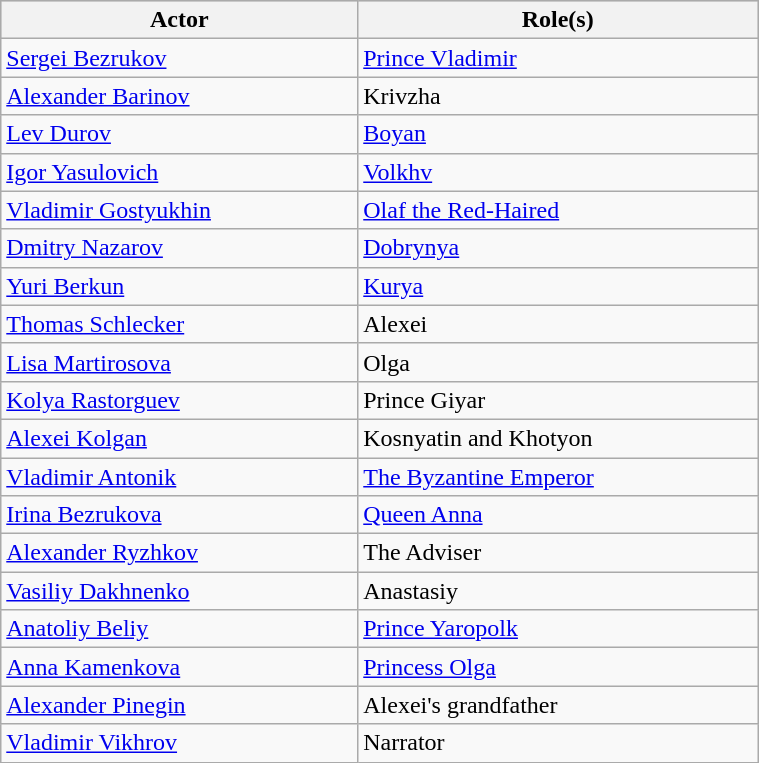<table class="wikitable" width="40%">
<tr bgcolor="#CCCCCC">
<th>Actor</th>
<th>Role(s)</th>
</tr>
<tr>
<td><a href='#'>Sergei Bezrukov</a></td>
<td><a href='#'>Prince Vladimir</a></td>
</tr>
<tr>
<td><a href='#'>Alexander Barinov</a></td>
<td>Krivzha</td>
</tr>
<tr>
<td><a href='#'>Lev Durov</a></td>
<td><a href='#'>Boyan</a></td>
</tr>
<tr>
<td><a href='#'>Igor Yasulovich</a></td>
<td><a href='#'>Volkhv</a></td>
</tr>
<tr>
<td><a href='#'>Vladimir Gostyukhin</a></td>
<td><a href='#'>Olaf the Red-Haired</a></td>
</tr>
<tr>
<td><a href='#'>Dmitry Nazarov</a></td>
<td><a href='#'>Dobrynya</a></td>
</tr>
<tr>
<td><a href='#'>Yuri Berkun</a></td>
<td><a href='#'>Kurya</a></td>
</tr>
<tr>
<td><a href='#'>Thomas Schlecker</a></td>
<td>Alexei</td>
</tr>
<tr>
<td><a href='#'>Lisa Martirosova</a></td>
<td>Olga</td>
</tr>
<tr>
<td><a href='#'>Kolya Rastorguev</a></td>
<td>Prince Giyar</td>
</tr>
<tr>
<td><a href='#'>Alexei Kolgan</a></td>
<td>Kosnyatin and Khotyon</td>
</tr>
<tr>
<td><a href='#'>Vladimir Antonik</a></td>
<td><a href='#'>The Byzantine Emperor</a></td>
</tr>
<tr>
<td><a href='#'>Irina Bezrukova</a></td>
<td><a href='#'>Queen Anna</a></td>
</tr>
<tr>
<td><a href='#'>Alexander Ryzhkov</a></td>
<td>The Adviser</td>
</tr>
<tr>
<td><a href='#'>Vasiliy Dakhnenko</a></td>
<td>Anastasiy</td>
</tr>
<tr>
<td><a href='#'>Anatoliy Beliy</a></td>
<td><a href='#'>Prince Yaropolk</a></td>
</tr>
<tr>
<td><a href='#'>Anna Kamenkova</a></td>
<td><a href='#'>Princess Olga</a></td>
</tr>
<tr>
<td><a href='#'>Alexander Pinegin</a></td>
<td>Alexei's grandfather</td>
</tr>
<tr>
<td><a href='#'>Vladimir Vikhrov</a></td>
<td>Narrator</td>
</tr>
</table>
